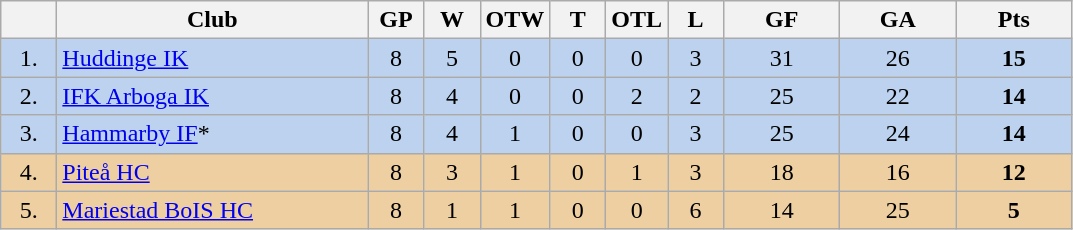<table class="wikitable">
<tr>
<th width="30"></th>
<th width="200">Club</th>
<th width="30">GP</th>
<th width="30">W</th>
<th width="30">OTW</th>
<th width="30">T</th>
<th width="30">OTL</th>
<th width="30">L</th>
<th width="70">GF</th>
<th width="70">GA</th>
<th width="70">Pts</th>
</tr>
<tr bgcolor="#BCD2EE" align="center">
<td>1.</td>
<td align="left"><a href='#'>Huddinge IK</a></td>
<td>8</td>
<td>5</td>
<td>0</td>
<td>0</td>
<td>0</td>
<td>3</td>
<td>31</td>
<td>26</td>
<td><strong>15</strong></td>
</tr>
<tr bgcolor="#BCD2EE" align="center">
<td>2.</td>
<td align="left"><a href='#'>IFK Arboga IK</a></td>
<td>8</td>
<td>4</td>
<td>0</td>
<td>0</td>
<td>2</td>
<td>2</td>
<td>25</td>
<td>22</td>
<td><strong>14</strong></td>
</tr>
<tr bgcolor="#BCD2EE" align="center">
<td>3.</td>
<td align="left"><a href='#'>Hammarby IF</a>*</td>
<td>8</td>
<td>4</td>
<td>1</td>
<td>0</td>
<td>0</td>
<td>3</td>
<td>25</td>
<td>24</td>
<td><strong>14</strong></td>
</tr>
<tr bgcolor="#EECFA1" align="center">
<td>4.</td>
<td align="left"><a href='#'>Piteå HC</a></td>
<td>8</td>
<td>3</td>
<td>1</td>
<td>0</td>
<td>1</td>
<td>3</td>
<td>18</td>
<td>16</td>
<td><strong>12</strong></td>
</tr>
<tr bgcolor="#EECFA1" align="center">
<td>5.</td>
<td align="left"><a href='#'>Mariestad BoIS HC</a></td>
<td>8</td>
<td>1</td>
<td>1</td>
<td>0</td>
<td>0</td>
<td>6</td>
<td>14</td>
<td>25</td>
<td><strong>5</strong></td>
</tr>
</table>
